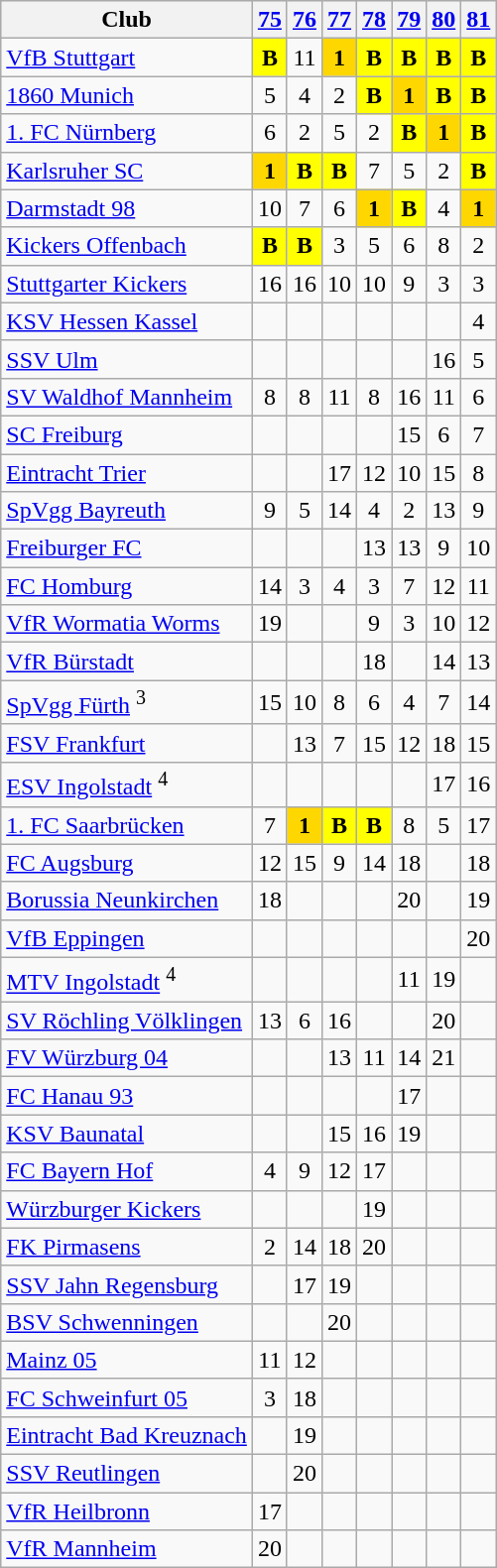<table class="wikitable sortable">
<tr>
<th>Club</th>
<th class="unsortable"><a href='#'>75</a></th>
<th class="unsortable"><a href='#'>76</a></th>
<th class="unsortable"><a href='#'>77</a></th>
<th class="unsortable"><a href='#'>78</a></th>
<th class="unsortable"><a href='#'>79</a></th>
<th class="unsortable"><a href='#'>80</a></th>
<th class="unsortable"><a href='#'>81</a></th>
</tr>
<tr align="center">
<td align="left"><a href='#'>VfB Stuttgart</a></td>
<td style="background:#FFFF00"><strong>B</strong></td>
<td>11</td>
<td style="background:gold"><strong>1</strong></td>
<td style="background:#FFFF00"><strong>B</strong></td>
<td style="background:#FFFF00"><strong>B</strong></td>
<td style="background:#FFFF00"><strong>B</strong></td>
<td style="background:#FFFF00"><strong>B</strong></td>
</tr>
<tr align="center">
<td align="left"><a href='#'>1860 Munich</a></td>
<td>5</td>
<td>4</td>
<td>2</td>
<td style="background:#FFFF00"><strong>B</strong></td>
<td style="background:gold"><strong>1</strong></td>
<td style="background:#FFFF00"><strong>B</strong></td>
<td style="background:#FFFF00"><strong>B</strong></td>
</tr>
<tr align="center">
<td align="left"><a href='#'>1. FC Nürnberg</a></td>
<td>6</td>
<td>2</td>
<td>5</td>
<td>2</td>
<td style="background:#FFFF00"><strong>B</strong></td>
<td style="background:gold"><strong>1</strong></td>
<td style="background:#FFFF00"><strong>B</strong></td>
</tr>
<tr align="center">
<td align="left"><a href='#'>Karlsruher SC</a></td>
<td style="background:gold"><strong>1</strong></td>
<td style="background:#FFFF00"><strong>B</strong></td>
<td style="background:#FFFF00"><strong>B</strong></td>
<td>7</td>
<td>5</td>
<td>2</td>
<td style="background:#FFFF00"><strong>B</strong></td>
</tr>
<tr align="center">
<td align="left"><a href='#'>Darmstadt 98</a></td>
<td>10</td>
<td>7</td>
<td>6</td>
<td style="background:gold"><strong>1</strong></td>
<td style="background:#FFFF00"><strong>B</strong></td>
<td>4</td>
<td style="background:gold"><strong>1</strong></td>
</tr>
<tr align="center">
<td align="left"><a href='#'>Kickers Offenbach</a></td>
<td style="background:#FFFF00"><strong>B</strong></td>
<td style="background:#FFFF00"><strong>B</strong></td>
<td>3</td>
<td>5</td>
<td>6</td>
<td>8</td>
<td>2</td>
</tr>
<tr align="center">
<td align="left"><a href='#'>Stuttgarter Kickers</a></td>
<td>16</td>
<td>16</td>
<td>10</td>
<td>10</td>
<td>9</td>
<td>3</td>
<td>3</td>
</tr>
<tr align="center">
<td align="left"><a href='#'>KSV Hessen Kassel</a></td>
<td></td>
<td></td>
<td></td>
<td></td>
<td></td>
<td></td>
<td>4</td>
</tr>
<tr align="center">
<td align="left"><a href='#'>SSV Ulm</a></td>
<td></td>
<td></td>
<td></td>
<td></td>
<td></td>
<td>16</td>
<td>5</td>
</tr>
<tr align="center">
<td align="left"><a href='#'>SV Waldhof Mannheim</a></td>
<td>8</td>
<td>8</td>
<td>11</td>
<td>8</td>
<td>16</td>
<td>11</td>
<td>6</td>
</tr>
<tr align="center">
<td align="left"><a href='#'>SC Freiburg</a></td>
<td></td>
<td></td>
<td></td>
<td></td>
<td>15</td>
<td>6</td>
<td>7</td>
</tr>
<tr align="center">
<td align="left"><a href='#'>Eintracht Trier</a></td>
<td></td>
<td></td>
<td>17</td>
<td>12</td>
<td>10</td>
<td>15</td>
<td>8</td>
</tr>
<tr align="center">
<td align="left"><a href='#'>SpVgg Bayreuth</a></td>
<td>9</td>
<td>5</td>
<td>14</td>
<td>4</td>
<td>2</td>
<td>13</td>
<td>9</td>
</tr>
<tr align="center">
<td align="left"><a href='#'>Freiburger FC</a></td>
<td></td>
<td></td>
<td></td>
<td>13</td>
<td>13</td>
<td>9</td>
<td>10</td>
</tr>
<tr align="center">
<td align="left"><a href='#'>FC Homburg</a></td>
<td>14</td>
<td>3</td>
<td>4</td>
<td>3</td>
<td>7</td>
<td>12</td>
<td>11</td>
</tr>
<tr align="center">
<td align="left"><a href='#'>VfR Wormatia Worms</a></td>
<td>19</td>
<td></td>
<td></td>
<td>9</td>
<td>3</td>
<td>10</td>
<td>12</td>
</tr>
<tr align="center">
<td align="left"><a href='#'>VfR Bürstadt</a></td>
<td></td>
<td></td>
<td></td>
<td>18</td>
<td></td>
<td>14</td>
<td>13</td>
</tr>
<tr align="center">
<td align="left"><a href='#'>SpVgg Fürth</a> <sup>3</sup></td>
<td>15</td>
<td>10</td>
<td>8</td>
<td>6</td>
<td>4</td>
<td>7</td>
<td>14</td>
</tr>
<tr align="center">
<td align="left"><a href='#'>FSV Frankfurt</a></td>
<td></td>
<td>13</td>
<td>7</td>
<td>15</td>
<td>12</td>
<td>18</td>
<td>15</td>
</tr>
<tr align="center">
<td align="left"><a href='#'>ESV Ingolstadt</a> <sup>4</sup></td>
<td></td>
<td></td>
<td></td>
<td></td>
<td></td>
<td>17</td>
<td>16</td>
</tr>
<tr align="center">
<td align="left"><a href='#'>1. FC Saarbrücken</a></td>
<td>7</td>
<td style="background:gold"><strong>1</strong></td>
<td style="background:#FFFF00"><strong>B</strong></td>
<td style="background:#FFFF00"><strong>B</strong></td>
<td>8</td>
<td>5</td>
<td>17</td>
</tr>
<tr align="center">
<td align="left"><a href='#'>FC Augsburg</a></td>
<td>12</td>
<td>15</td>
<td>9</td>
<td>14</td>
<td>18</td>
<td></td>
<td>18</td>
</tr>
<tr align="center">
<td align="left"><a href='#'>Borussia Neunkirchen</a></td>
<td>18</td>
<td></td>
<td></td>
<td></td>
<td>20</td>
<td></td>
<td>19</td>
</tr>
<tr align="center">
<td align="left"><a href='#'>VfB Eppingen</a></td>
<td></td>
<td></td>
<td></td>
<td></td>
<td></td>
<td></td>
<td>20</td>
</tr>
<tr align="center">
<td align="left"><a href='#'>MTV Ingolstadt</a> <sup>4</sup></td>
<td></td>
<td></td>
<td></td>
<td></td>
<td>11</td>
<td>19</td>
<td></td>
</tr>
<tr align="center">
<td align="left"><a href='#'>SV Röchling Völklingen</a></td>
<td>13</td>
<td>6</td>
<td>16</td>
<td></td>
<td></td>
<td>20</td>
<td></td>
</tr>
<tr align="center">
<td align="left"><a href='#'>FV Würzburg 04</a></td>
<td></td>
<td></td>
<td>13</td>
<td>11</td>
<td>14</td>
<td>21</td>
<td></td>
</tr>
<tr align="center">
<td align="left"><a href='#'>FC Hanau 93</a></td>
<td></td>
<td></td>
<td></td>
<td></td>
<td>17</td>
<td></td>
<td></td>
</tr>
<tr align="center">
<td align="left"><a href='#'>KSV Baunatal</a></td>
<td></td>
<td></td>
<td>15</td>
<td>16</td>
<td>19</td>
<td></td>
<td></td>
</tr>
<tr align="center">
<td align="left"><a href='#'>FC Bayern Hof</a></td>
<td>4</td>
<td>9</td>
<td>12</td>
<td>17</td>
<td></td>
<td></td>
<td></td>
</tr>
<tr align="center">
<td align="left"><a href='#'>Würzburger Kickers</a></td>
<td></td>
<td></td>
<td></td>
<td>19</td>
<td></td>
<td></td>
<td></td>
</tr>
<tr align="center">
<td align="left"><a href='#'>FK Pirmasens</a></td>
<td>2</td>
<td>14</td>
<td>18</td>
<td>20</td>
<td></td>
<td></td>
<td></td>
</tr>
<tr align="center">
<td align="left"><a href='#'>SSV Jahn Regensburg</a></td>
<td></td>
<td>17</td>
<td>19</td>
<td></td>
<td></td>
<td></td>
<td></td>
</tr>
<tr align="center">
<td align="left"><a href='#'>BSV Schwenningen</a></td>
<td></td>
<td></td>
<td>20</td>
<td></td>
<td></td>
<td></td>
<td></td>
</tr>
<tr align="center">
<td align="left"><a href='#'>Mainz 05</a></td>
<td>11</td>
<td>12</td>
<td></td>
<td></td>
<td></td>
<td></td>
<td></td>
</tr>
<tr align="center">
<td align="left"><a href='#'>FC Schweinfurt 05</a></td>
<td>3</td>
<td>18</td>
<td></td>
<td></td>
<td></td>
<td></td>
<td></td>
</tr>
<tr align="center">
<td align="left"><a href='#'>Eintracht Bad Kreuznach</a></td>
<td></td>
<td>19</td>
<td></td>
<td></td>
<td></td>
<td></td>
<td></td>
</tr>
<tr align="center">
<td align="left"><a href='#'>SSV Reutlingen</a></td>
<td></td>
<td>20</td>
<td></td>
<td></td>
<td></td>
<td></td>
<td></td>
</tr>
<tr align="center">
<td align="left"><a href='#'>VfR Heilbronn</a></td>
<td>17</td>
<td></td>
<td></td>
<td></td>
<td></td>
<td></td>
<td></td>
</tr>
<tr align="center">
<td align="left"><a href='#'>VfR Mannheim</a></td>
<td>20</td>
<td></td>
<td></td>
<td></td>
<td></td>
<td></td>
<td></td>
</tr>
</table>
